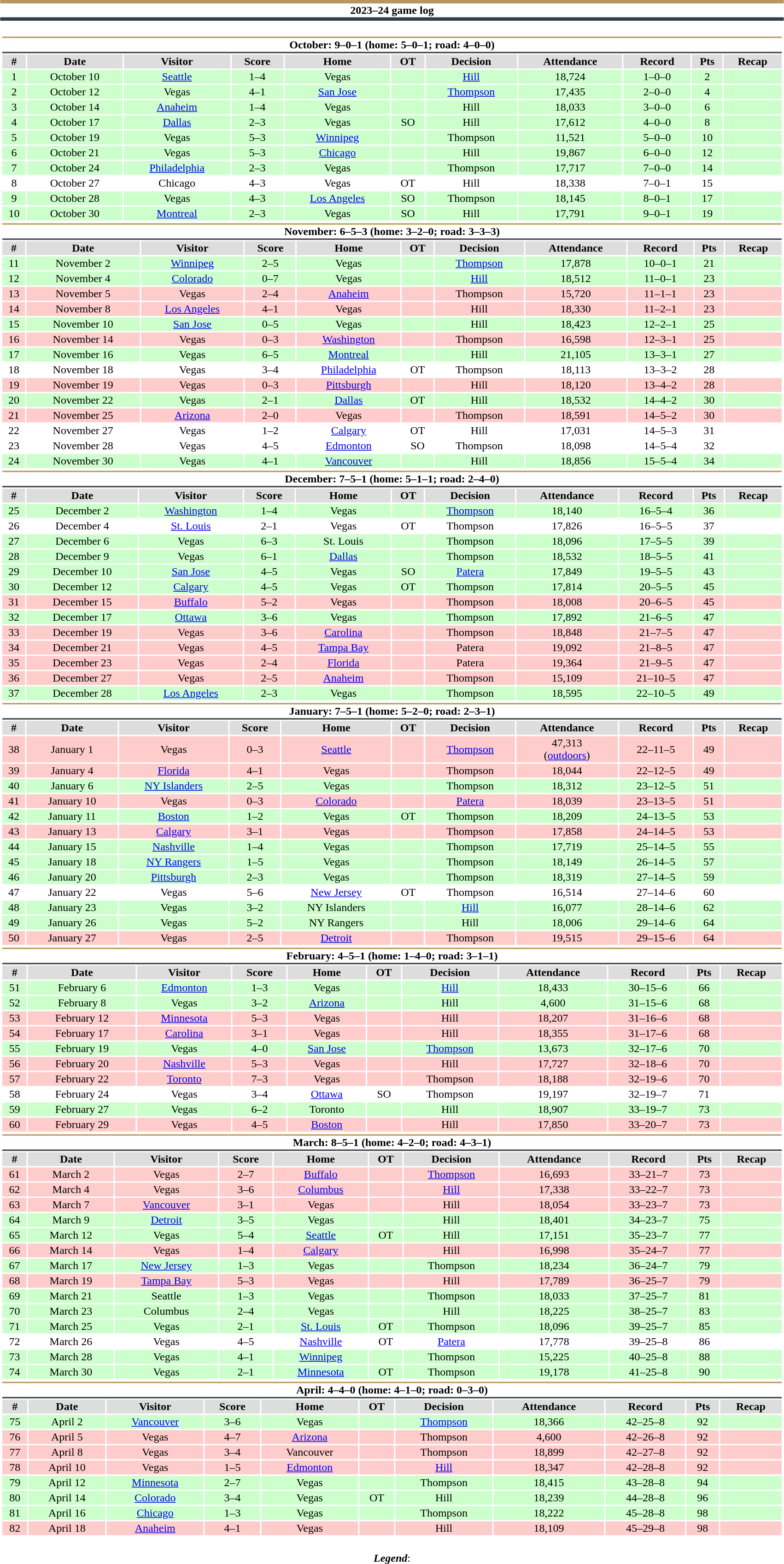<table class="toccolours" style="width:90%; clear:both; margin:1.5em auto; text-align:center;">
<tr>
<th colspan="11" style="background:#FFFFFF; border-top:#B9975B 5px solid; border-bottom:#333F48 5px solid;">2023–24 game log</th>
</tr>
<tr>
<td colspan="11"><br><table class="toccolours collapsible collapsed" style="width:100%;">
<tr>
<th colspan="11" style="background:#FFFFFF; border-top:#B9975B 2px solid; border-bottom:#333F48 2px solid;">October: 9–0–1 (home: 5–0–1; road: 4–0–0)</th>
</tr>
<tr style="background:#ddd;">
<th>#</th>
<th>Date</th>
<th>Visitor</th>
<th>Score</th>
<th>Home</th>
<th>OT</th>
<th>Decision</th>
<th>Attendance</th>
<th>Record</th>
<th>Pts</th>
<th>Recap</th>
</tr>
<tr style="background:#cfc;">
<td>1</td>
<td>October 10</td>
<td><a href='#'>Seattle</a></td>
<td>1–4</td>
<td>Vegas</td>
<td></td>
<td><a href='#'>Hill</a></td>
<td>18,724</td>
<td>1–0–0</td>
<td>2</td>
<td></td>
</tr>
<tr style="background:#cfc;">
<td>2</td>
<td>October 12</td>
<td>Vegas</td>
<td>4–1</td>
<td><a href='#'>San Jose</a></td>
<td></td>
<td><a href='#'>Thompson</a></td>
<td>17,435</td>
<td>2–0–0</td>
<td>4</td>
<td></td>
</tr>
<tr style="background:#cfc;">
<td>3</td>
<td>October 14</td>
<td><a href='#'>Anaheim</a></td>
<td>1–4</td>
<td>Vegas</td>
<td></td>
<td>Hill</td>
<td>18,033</td>
<td>3–0–0</td>
<td>6</td>
<td></td>
</tr>
<tr style="background:#cfc;">
<td>4</td>
<td>October 17</td>
<td><a href='#'>Dallas</a></td>
<td>2–3</td>
<td>Vegas</td>
<td>SO</td>
<td>Hill</td>
<td>17,612</td>
<td>4–0–0</td>
<td>8</td>
<td></td>
</tr>
<tr style="background:#cfc;">
<td>5</td>
<td>October 19</td>
<td>Vegas</td>
<td>5–3</td>
<td><a href='#'>Winnipeg</a></td>
<td></td>
<td>Thompson</td>
<td>11,521</td>
<td>5–0–0</td>
<td>10</td>
<td></td>
</tr>
<tr style="background:#cfc;">
<td>6</td>
<td>October 21</td>
<td>Vegas</td>
<td>5–3</td>
<td><a href='#'>Chicago</a></td>
<td></td>
<td>Hill</td>
<td>19,867</td>
<td>6–0–0</td>
<td>12</td>
<td></td>
</tr>
<tr style="background:#cfc;">
<td>7</td>
<td>October 24</td>
<td><a href='#'>Philadelphia</a></td>
<td>2–3</td>
<td>Vegas</td>
<td></td>
<td>Thompson</td>
<td>17,717</td>
<td>7–0–0</td>
<td>14</td>
<td></td>
</tr>
<tr style="background:#fff;">
<td>8</td>
<td>October 27</td>
<td>Chicago</td>
<td>4–3</td>
<td>Vegas</td>
<td>OT</td>
<td>Hill</td>
<td>18,338</td>
<td>7–0–1</td>
<td>15</td>
<td></td>
</tr>
<tr style="background:#cfc;">
<td>9</td>
<td>October 28</td>
<td>Vegas</td>
<td>4–3</td>
<td><a href='#'>Los Angeles</a></td>
<td>SO</td>
<td>Thompson</td>
<td>18,145</td>
<td>8–0–1</td>
<td>17</td>
<td></td>
</tr>
<tr style="background:#cfc;">
<td>10</td>
<td>October 30</td>
<td><a href='#'>Montreal</a></td>
<td>2–3</td>
<td>Vegas</td>
<td>SO</td>
<td>Hill</td>
<td>17,791</td>
<td>9–0–1</td>
<td>19</td>
<td></td>
</tr>
</table>
<table class="toccolours collapsible collapsed" style="width:100%;">
<tr>
<th colspan="11" style="background:#FFFFFF; border-top:#B9975B 2px solid; border-bottom:#333F48 2px solid;">November: 6–5–3 (home: 3–2–0; road: 3–3–3)</th>
</tr>
<tr style="background:#ddd;">
<th>#</th>
<th>Date</th>
<th>Visitor</th>
<th>Score</th>
<th>Home</th>
<th>OT</th>
<th>Decision</th>
<th>Attendance</th>
<th>Record</th>
<th>Pts</th>
<th>Recap</th>
</tr>
<tr style="background:#cfc;">
<td>11</td>
<td>November 2</td>
<td><a href='#'>Winnipeg</a></td>
<td>2–5</td>
<td>Vegas</td>
<td></td>
<td><a href='#'>Thompson</a></td>
<td>17,878</td>
<td>10–0–1</td>
<td>21</td>
<td></td>
</tr>
<tr style="background:#cfc;">
<td>12</td>
<td>November 4</td>
<td><a href='#'>Colorado</a></td>
<td>0–7</td>
<td>Vegas</td>
<td></td>
<td><a href='#'>Hill</a></td>
<td>18,512</td>
<td>11–0–1</td>
<td>23</td>
<td></td>
</tr>
<tr style="background:#fcc;">
<td>13</td>
<td>November 5</td>
<td>Vegas</td>
<td>2–4</td>
<td><a href='#'>Anaheim</a></td>
<td></td>
<td>Thompson</td>
<td>15,720</td>
<td>11–1–1</td>
<td>23</td>
<td></td>
</tr>
<tr style="background:#fcc;">
<td>14</td>
<td>November 8</td>
<td><a href='#'>Los Angeles</a></td>
<td>4–1</td>
<td>Vegas</td>
<td></td>
<td>Hill</td>
<td>18,330</td>
<td>11–2–1</td>
<td>23</td>
<td></td>
</tr>
<tr style="background:#cfc;">
<td>15</td>
<td>November 10</td>
<td><a href='#'>San Jose</a></td>
<td>0–5</td>
<td>Vegas</td>
<td></td>
<td>Hill</td>
<td>18,423</td>
<td>12–2–1</td>
<td>25</td>
<td></td>
</tr>
<tr style="background:#fcc;">
<td>16</td>
<td>November 14</td>
<td>Vegas</td>
<td>0–3</td>
<td><a href='#'>Washington</a></td>
<td></td>
<td>Thompson</td>
<td>16,598</td>
<td>12–3–1</td>
<td>25</td>
<td></td>
</tr>
<tr style="background:#cfc;">
<td>17</td>
<td>November 16</td>
<td>Vegas</td>
<td>6–5</td>
<td><a href='#'>Montreal</a></td>
<td></td>
<td>Hill</td>
<td>21,105</td>
<td>13–3–1</td>
<td>27</td>
<td></td>
</tr>
<tr style="background:#fff;">
<td>18</td>
<td>November 18</td>
<td>Vegas</td>
<td>3–4</td>
<td><a href='#'>Philadelphia</a></td>
<td>OT</td>
<td>Thompson</td>
<td>18,113</td>
<td>13–3–2</td>
<td>28</td>
<td></td>
</tr>
<tr style="background:#fcc;">
<td>19</td>
<td>November 19</td>
<td>Vegas</td>
<td>0–3</td>
<td><a href='#'>Pittsburgh</a></td>
<td></td>
<td>Hill</td>
<td>18,120</td>
<td>13–4–2</td>
<td>28</td>
<td></td>
</tr>
<tr style="background:#cfc;">
<td>20</td>
<td>November 22</td>
<td>Vegas</td>
<td>2–1</td>
<td><a href='#'>Dallas</a></td>
<td>OT</td>
<td>Hill</td>
<td>18,532</td>
<td>14–4–2</td>
<td>30</td>
<td></td>
</tr>
<tr style="background:#fcc;">
<td>21</td>
<td>November 25</td>
<td><a href='#'>Arizona</a></td>
<td>2–0</td>
<td>Vegas</td>
<td></td>
<td>Thompson</td>
<td>18,591</td>
<td>14–5–2</td>
<td>30</td>
<td></td>
</tr>
<tr style="background:#fff;">
<td>22</td>
<td>November 27</td>
<td>Vegas</td>
<td>1–2</td>
<td><a href='#'>Calgary</a></td>
<td>OT</td>
<td>Hill</td>
<td>17,031</td>
<td>14–5–3</td>
<td>31</td>
<td></td>
</tr>
<tr style="background:#fff;">
<td>23</td>
<td>November 28</td>
<td>Vegas</td>
<td>4–5</td>
<td><a href='#'>Edmonton</a></td>
<td>SO</td>
<td>Thompson</td>
<td>18,098</td>
<td>14–5–4</td>
<td>32</td>
<td></td>
</tr>
<tr style="background:#cfc;">
<td>24</td>
<td>November 30</td>
<td>Vegas</td>
<td>4–1</td>
<td><a href='#'>Vancouver</a></td>
<td></td>
<td>Hill</td>
<td>18,856</td>
<td>15–5–4</td>
<td>34</td>
<td></td>
</tr>
</table>
<table class="toccolours collapsible collapsed" style="width:100%;">
<tr>
<th colspan="11" style="background:#FFFFFF; border-top:#B9975B 2px solid; border-bottom:#333F48 2px solid;">December: 7–5–1 (home: 5–1–1; road: 2–4–0)</th>
</tr>
<tr style="background:#ddd;">
<th>#</th>
<th>Date</th>
<th>Visitor</th>
<th>Score</th>
<th>Home</th>
<th>OT</th>
<th>Decision</th>
<th>Attendance</th>
<th>Record</th>
<th>Pts</th>
<th>Recap</th>
</tr>
<tr style="background:#cfc;">
<td>25</td>
<td>December 2</td>
<td><a href='#'>Washington</a></td>
<td>1–4</td>
<td>Vegas</td>
<td></td>
<td><a href='#'>Thompson</a></td>
<td>18,140</td>
<td>16–5–4</td>
<td>36</td>
<td></td>
</tr>
<tr style="background:#fff;">
<td>26</td>
<td>December 4</td>
<td><a href='#'>St. Louis</a></td>
<td>2–1</td>
<td>Vegas</td>
<td>OT</td>
<td>Thompson</td>
<td>17,826</td>
<td>16–5–5</td>
<td>37</td>
<td></td>
</tr>
<tr style="background:#cfc;">
<td>27</td>
<td>December 6</td>
<td>Vegas</td>
<td>6–3</td>
<td>St. Louis</td>
<td></td>
<td>Thompson</td>
<td>18,096</td>
<td>17–5–5</td>
<td>39</td>
<td></td>
</tr>
<tr style="background:#cfc;">
<td>28</td>
<td>December 9</td>
<td>Vegas</td>
<td>6–1</td>
<td><a href='#'>Dallas</a></td>
<td></td>
<td>Thompson</td>
<td>18,532</td>
<td>18–5–5</td>
<td>41</td>
<td></td>
</tr>
<tr style="background:#cfc;">
<td>29</td>
<td>December 10</td>
<td><a href='#'>San Jose</a></td>
<td>4–5</td>
<td>Vegas</td>
<td>SO</td>
<td><a href='#'>Patera</a></td>
<td>17,849</td>
<td>19–5–5</td>
<td>43</td>
<td></td>
</tr>
<tr style="background:#cfc;">
<td>30</td>
<td>December 12</td>
<td><a href='#'>Calgary</a></td>
<td>4–5</td>
<td>Vegas</td>
<td>OT</td>
<td>Thompson</td>
<td>17,814</td>
<td>20–5–5</td>
<td>45</td>
<td></td>
</tr>
<tr style="background:#fcc;">
<td>31</td>
<td>December 15</td>
<td><a href='#'>Buffalo</a></td>
<td>5–2</td>
<td>Vegas</td>
<td></td>
<td>Thompson</td>
<td>18,008</td>
<td>20–6–5</td>
<td>45</td>
<td></td>
</tr>
<tr style="background:#cfc;">
<td>32</td>
<td>December 17</td>
<td><a href='#'>Ottawa</a></td>
<td>3–6</td>
<td>Vegas</td>
<td></td>
<td>Thompson</td>
<td>17,892</td>
<td>21–6–5</td>
<td>47</td>
<td></td>
</tr>
<tr style="background:#fcc;">
<td>33</td>
<td>December 19</td>
<td>Vegas</td>
<td>3–6</td>
<td><a href='#'>Carolina</a></td>
<td></td>
<td>Thompson</td>
<td>18,848</td>
<td>21–7–5</td>
<td>47</td>
<td></td>
</tr>
<tr style="background:#fcc;">
<td>34</td>
<td>December 21</td>
<td>Vegas</td>
<td>4–5</td>
<td><a href='#'>Tampa Bay</a></td>
<td></td>
<td>Patera</td>
<td>19,092</td>
<td>21–8–5</td>
<td>47</td>
<td></td>
</tr>
<tr style="background:#fcc;">
<td>35</td>
<td>December 23</td>
<td>Vegas</td>
<td>2–4</td>
<td><a href='#'>Florida</a></td>
<td></td>
<td>Patera</td>
<td>19,364</td>
<td>21–9–5</td>
<td>47</td>
<td></td>
</tr>
<tr style="background:#fcc;">
<td>36</td>
<td>December 27</td>
<td>Vegas</td>
<td>2–5</td>
<td><a href='#'>Anaheim</a></td>
<td></td>
<td>Thompson</td>
<td>15,109</td>
<td>21–10–5</td>
<td>47</td>
<td></td>
</tr>
<tr style="background:#cfc;">
<td>37</td>
<td>December 28</td>
<td><a href='#'>Los Angeles</a></td>
<td>2–3</td>
<td>Vegas</td>
<td></td>
<td>Thompson</td>
<td>18,595</td>
<td>22–10–5</td>
<td>49</td>
<td></td>
</tr>
</table>
<table class="toccolours collapsible collapsed" style="width:100%;">
<tr>
<th colspan="11" style="background:#FFFFFF; border-top:#B9975B 2px solid; border-bottom:#333F48 2px solid;">January: 7–5–1 (home: 5–2–0; road: 2–3–1)</th>
</tr>
<tr style="background:#ddd;">
<th>#</th>
<th>Date</th>
<th>Visitor</th>
<th>Score</th>
<th>Home</th>
<th>OT</th>
<th>Decision</th>
<th>Attendance</th>
<th>Record</th>
<th>Pts</th>
<th>Recap</th>
</tr>
<tr style="background:#fcc;">
<td>38</td>
<td>January 1</td>
<td>Vegas</td>
<td>0–3</td>
<td><a href='#'>Seattle</a></td>
<td></td>
<td><a href='#'>Thompson</a></td>
<td>47,313<br>(<a href='#'>outdoors</a>)</td>
<td>22–11–5</td>
<td>49</td>
<td></td>
</tr>
<tr style="background:#fcc;">
<td>39</td>
<td>January 4</td>
<td><a href='#'>Florida</a></td>
<td>4–1</td>
<td>Vegas</td>
<td></td>
<td>Thompson</td>
<td>18,044</td>
<td>22–12–5</td>
<td>49</td>
<td></td>
</tr>
<tr style="background:#cfc;">
<td>40</td>
<td>January 6</td>
<td><a href='#'>NY Islanders</a></td>
<td>2–5</td>
<td>Vegas</td>
<td></td>
<td>Thompson</td>
<td>18,312</td>
<td>23–12–5</td>
<td>51</td>
<td></td>
</tr>
<tr style="background:#fcc;">
<td>41</td>
<td>January 10</td>
<td>Vegas</td>
<td>0–3</td>
<td><a href='#'>Colorado</a></td>
<td></td>
<td><a href='#'>Patera</a></td>
<td>18,039</td>
<td>23–13–5</td>
<td>51</td>
<td></td>
</tr>
<tr style="background:#cfc;">
<td>42</td>
<td>January 11</td>
<td><a href='#'>Boston</a></td>
<td>1–2</td>
<td>Vegas</td>
<td>OT</td>
<td>Thompson</td>
<td>18,209</td>
<td>24–13–5</td>
<td>53</td>
<td></td>
</tr>
<tr style="background:#fcc;">
<td>43</td>
<td>January 13</td>
<td><a href='#'>Calgary</a></td>
<td>3–1</td>
<td>Vegas</td>
<td></td>
<td>Thompson</td>
<td>17,858</td>
<td>24–14–5</td>
<td>53</td>
<td></td>
</tr>
<tr style="background:#cfc;">
<td>44</td>
<td>January 15</td>
<td><a href='#'>Nashville</a></td>
<td>1–4</td>
<td>Vegas</td>
<td></td>
<td>Thompson</td>
<td>17,719</td>
<td>25–14–5</td>
<td>55</td>
<td></td>
</tr>
<tr style="background:#cfc;">
<td>45</td>
<td>January 18</td>
<td><a href='#'>NY Rangers</a></td>
<td>1–5</td>
<td>Vegas</td>
<td></td>
<td>Thompson</td>
<td>18,149</td>
<td>26–14–5</td>
<td>57</td>
<td></td>
</tr>
<tr style="background:#cfc;">
<td>46</td>
<td>January 20</td>
<td><a href='#'>Pittsburgh</a></td>
<td>2–3</td>
<td>Vegas</td>
<td></td>
<td>Thompson</td>
<td>18,319</td>
<td>27–14–5</td>
<td>59</td>
<td></td>
</tr>
<tr style="background:#fff;">
<td>47</td>
<td>January 22</td>
<td>Vegas</td>
<td>5–6</td>
<td><a href='#'>New Jersey</a></td>
<td>OT</td>
<td>Thompson</td>
<td>16,514</td>
<td>27–14–6</td>
<td>60</td>
<td></td>
</tr>
<tr style="background:#cfc;">
<td>48</td>
<td>January 23</td>
<td>Vegas</td>
<td>3–2</td>
<td>NY Islanders</td>
<td></td>
<td><a href='#'>Hill</a></td>
<td>16,077</td>
<td>28–14–6</td>
<td>62</td>
<td></td>
</tr>
<tr style="background:#cfc;">
<td>49</td>
<td>January 26</td>
<td>Vegas</td>
<td>5–2</td>
<td>NY Rangers</td>
<td></td>
<td>Hill</td>
<td>18,006</td>
<td>29–14–6</td>
<td>64</td>
<td></td>
</tr>
<tr style="background:#fcc;">
<td>50</td>
<td>January 27</td>
<td>Vegas</td>
<td>2–5</td>
<td><a href='#'>Detroit</a></td>
<td></td>
<td>Thompson</td>
<td>19,515</td>
<td>29–15–6</td>
<td>64</td>
<td></td>
</tr>
</table>
<table class="toccolours collapsible collapsed" style="width:100%;">
<tr>
<th colspan="11" style="background:#FFFFFF; border-top:#B9975B 2px solid; border-bottom:#333F48 2px solid;">February: 4–5–1 (home: 1–4–0; road: 3–1–1)</th>
</tr>
<tr style="background:#ddd;">
<th>#</th>
<th>Date</th>
<th>Visitor</th>
<th>Score</th>
<th>Home</th>
<th>OT</th>
<th>Decision</th>
<th>Attendance</th>
<th>Record</th>
<th>Pts</th>
<th>Recap</th>
</tr>
<tr style="background:#cfc;">
<td>51</td>
<td>February 6</td>
<td><a href='#'>Edmonton</a></td>
<td>1–3</td>
<td>Vegas</td>
<td></td>
<td><a href='#'>Hill</a></td>
<td>18,433</td>
<td>30–15–6</td>
<td>66</td>
<td></td>
</tr>
<tr style="background:#cfc;">
<td>52</td>
<td>February 8</td>
<td>Vegas</td>
<td>3–2</td>
<td><a href='#'>Arizona</a></td>
<td></td>
<td>Hill</td>
<td>4,600</td>
<td>31–15–6</td>
<td>68</td>
<td></td>
</tr>
<tr style="background:#fcc;">
<td>53</td>
<td>February 12</td>
<td><a href='#'>Minnesota</a></td>
<td>5–3</td>
<td>Vegas</td>
<td></td>
<td>Hill</td>
<td>18,207</td>
<td>31–16–6</td>
<td>68</td>
<td></td>
</tr>
<tr style="background:#fcc;">
<td>54</td>
<td>February 17</td>
<td><a href='#'>Carolina</a></td>
<td>3–1</td>
<td>Vegas</td>
<td></td>
<td>Hill</td>
<td>18,355</td>
<td>31–17–6</td>
<td>68</td>
<td></td>
</tr>
<tr style="background:#cfc;">
<td>55</td>
<td>February 19</td>
<td>Vegas</td>
<td>4–0</td>
<td><a href='#'>San Jose</a></td>
<td></td>
<td><a href='#'>Thompson</a></td>
<td>13,673</td>
<td>32–17–6</td>
<td>70</td>
<td></td>
</tr>
<tr style="background:#fcc;">
<td>56</td>
<td>February 20</td>
<td><a href='#'>Nashville</a></td>
<td>5–3</td>
<td>Vegas</td>
<td></td>
<td>Hill</td>
<td>17,727</td>
<td>32–18–6</td>
<td>70</td>
<td></td>
</tr>
<tr style="background:#fcc;">
<td>57</td>
<td>February 22</td>
<td><a href='#'>Toronto</a></td>
<td>7–3</td>
<td>Vegas</td>
<td></td>
<td>Thompson</td>
<td>18,188</td>
<td>32–19–6</td>
<td>70</td>
<td></td>
</tr>
<tr style="background:#fff;">
<td>58</td>
<td>February 24</td>
<td>Vegas</td>
<td>3–4</td>
<td><a href='#'>Ottawa</a></td>
<td>SO</td>
<td>Thompson</td>
<td>19,197</td>
<td>32–19–7</td>
<td>71</td>
<td></td>
</tr>
<tr style="background:#cfc;">
<td>59</td>
<td>February 27</td>
<td>Vegas</td>
<td>6–2</td>
<td>Toronto</td>
<td></td>
<td>Hill</td>
<td>18,907</td>
<td>33–19–7</td>
<td>73</td>
<td></td>
</tr>
<tr style="background:#fcc;">
<td>60</td>
<td>February 29</td>
<td>Vegas</td>
<td>4–5</td>
<td><a href='#'>Boston</a></td>
<td></td>
<td>Hill</td>
<td>17,850</td>
<td>33–20–7</td>
<td>73</td>
<td></td>
</tr>
</table>
<table class="toccolours collapsible collapsed" style="width:100%;">
<tr>
<th colspan="11" style="background:#FFFFFF; border-top:#B9975B 2px solid; border-bottom:#333F48 2px solid;">March: 8–5–1 (home: 4–2–0; road: 4–3–1)</th>
</tr>
<tr style="background:#ddd;">
<th>#</th>
<th>Date</th>
<th>Visitor</th>
<th>Score</th>
<th>Home</th>
<th>OT</th>
<th>Decision</th>
<th>Attendance</th>
<th>Record</th>
<th>Pts</th>
<th>Recap</th>
</tr>
<tr style="background:#fcc;">
<td>61</td>
<td>March 2</td>
<td>Vegas</td>
<td>2–7</td>
<td><a href='#'>Buffalo</a></td>
<td></td>
<td><a href='#'>Thompson</a></td>
<td>16,693</td>
<td>33–21–7</td>
<td>73</td>
<td></td>
</tr>
<tr style="background:#fcc;">
<td>62</td>
<td>March 4</td>
<td>Vegas</td>
<td>3–6</td>
<td><a href='#'>Columbus</a></td>
<td></td>
<td><a href='#'>Hill</a></td>
<td>17,338</td>
<td>33–22–7</td>
<td>73</td>
<td></td>
</tr>
<tr style="background:#fcc;">
<td>63</td>
<td>March 7</td>
<td><a href='#'>Vancouver</a></td>
<td>3–1</td>
<td>Vegas</td>
<td></td>
<td>Hill</td>
<td>18,054</td>
<td>33–23–7</td>
<td>73</td>
<td></td>
</tr>
<tr style="background:#cfc;">
<td>64</td>
<td>March 9</td>
<td><a href='#'>Detroit</a></td>
<td>3–5</td>
<td>Vegas</td>
<td></td>
<td>Hill</td>
<td>18,401</td>
<td>34–23–7</td>
<td>75</td>
<td></td>
</tr>
<tr style="background:#cfc;">
<td>65</td>
<td>March 12</td>
<td>Vegas</td>
<td>5–4</td>
<td><a href='#'>Seattle</a></td>
<td>OT</td>
<td>Hill</td>
<td>17,151</td>
<td>35–23–7</td>
<td>77</td>
<td></td>
</tr>
<tr style="background:#fcc;">
<td>66</td>
<td>March 14</td>
<td>Vegas</td>
<td>1–4</td>
<td><a href='#'>Calgary</a></td>
<td></td>
<td>Hill</td>
<td>16,998</td>
<td>35–24–7</td>
<td>77</td>
<td></td>
</tr>
<tr style="background:#cfc;">
<td>67</td>
<td>March 17</td>
<td><a href='#'>New Jersey</a></td>
<td>1–3</td>
<td>Vegas</td>
<td></td>
<td>Thompson</td>
<td>18,234</td>
<td>36–24–7</td>
<td>79</td>
<td></td>
</tr>
<tr style="background:#fcc;">
<td>68</td>
<td>March 19</td>
<td><a href='#'>Tampa Bay</a></td>
<td>5–3</td>
<td>Vegas</td>
<td></td>
<td>Hill</td>
<td>17,789</td>
<td>36–25–7</td>
<td>79</td>
<td></td>
</tr>
<tr style="background:#cfc;">
<td>69</td>
<td>March 21</td>
<td>Seattle</td>
<td>1–3</td>
<td>Vegas</td>
<td></td>
<td>Thompson</td>
<td>18,033</td>
<td>37–25–7</td>
<td>81</td>
<td></td>
</tr>
<tr style="background:#cfc;">
<td>70</td>
<td>March 23</td>
<td>Columbus</td>
<td>2–4</td>
<td>Vegas</td>
<td></td>
<td>Hill</td>
<td>18,225</td>
<td>38–25–7</td>
<td>83</td>
<td></td>
</tr>
<tr style="background:#cfc;">
<td>71</td>
<td>March 25</td>
<td>Vegas</td>
<td>2–1</td>
<td><a href='#'>St. Louis</a></td>
<td>OT</td>
<td>Thompson</td>
<td>18,096</td>
<td>39–25–7</td>
<td>85</td>
<td></td>
</tr>
<tr style="background:#fff;">
<td>72</td>
<td>March 26</td>
<td>Vegas</td>
<td>4–5</td>
<td><a href='#'>Nashville</a></td>
<td>OT</td>
<td><a href='#'>Patera</a></td>
<td>17,778</td>
<td>39–25–8</td>
<td>86</td>
<td></td>
</tr>
<tr style="background:#cfc;">
<td>73</td>
<td>March 28</td>
<td>Vegas</td>
<td>4–1</td>
<td><a href='#'>Winnipeg</a></td>
<td></td>
<td>Thompson</td>
<td>15,225</td>
<td>40–25–8</td>
<td>88</td>
<td></td>
</tr>
<tr style="background:#cfc;">
<td>74</td>
<td>March 30</td>
<td>Vegas</td>
<td>2–1</td>
<td><a href='#'>Minnesota</a></td>
<td>OT</td>
<td>Thompson</td>
<td>19,178</td>
<td>41–25–8</td>
<td>90</td>
<td></td>
</tr>
</table>
<table class="toccolours collapsible collapsed" style="width:100%;">
<tr>
<th colspan="11" style="background:#FFFFFF; border-top:#B9975B 2px solid; border-bottom:#333F48 2px solid;">April: 4–4–0 (home: 4–1–0; road: 0–3–0)</th>
</tr>
<tr style="background:#ddd;">
<th>#</th>
<th>Date</th>
<th>Visitor</th>
<th>Score</th>
<th>Home</th>
<th>OT</th>
<th>Decision</th>
<th>Attendance</th>
<th>Record</th>
<th>Pts</th>
<th>Recap</th>
</tr>
<tr style="background:#cfc;">
<td>75</td>
<td>April 2</td>
<td><a href='#'>Vancouver</a></td>
<td>3–6</td>
<td>Vegas</td>
<td></td>
<td><a href='#'>Thompson</a></td>
<td>18,366</td>
<td>42–25–8</td>
<td>92</td>
<td></td>
</tr>
<tr style="background:#fcc;">
<td>76</td>
<td>April 5</td>
<td>Vegas</td>
<td>4–7</td>
<td><a href='#'>Arizona</a></td>
<td></td>
<td>Thompson</td>
<td>4,600</td>
<td>42–26–8</td>
<td>92</td>
<td></td>
</tr>
<tr style="background:#fcc;">
<td>77</td>
<td>April 8</td>
<td>Vegas</td>
<td>3–4</td>
<td>Vancouver</td>
<td></td>
<td>Thompson</td>
<td>18,899</td>
<td>42–27–8</td>
<td>92</td>
<td></td>
</tr>
<tr style="background:#fcc;">
<td>78</td>
<td>April 10</td>
<td>Vegas</td>
<td>1–5</td>
<td><a href='#'>Edmonton</a></td>
<td></td>
<td><a href='#'>Hill</a></td>
<td>18,347</td>
<td>42–28–8</td>
<td>92</td>
<td></td>
</tr>
<tr style="background:#cfc;">
<td>79</td>
<td>April 12</td>
<td><a href='#'>Minnesota</a></td>
<td>2–7</td>
<td>Vegas</td>
<td></td>
<td>Thompson</td>
<td>18,415</td>
<td>43–28–8</td>
<td>94</td>
<td></td>
</tr>
<tr style="background:#cfc;">
<td>80</td>
<td>April 14</td>
<td><a href='#'>Colorado</a></td>
<td>3–4</td>
<td>Vegas</td>
<td>OT</td>
<td>Hill</td>
<td>18,239</td>
<td>44–28–8</td>
<td>96</td>
<td></td>
</tr>
<tr style="background:#cfc;">
<td>81</td>
<td>April 16</td>
<td><a href='#'>Chicago</a></td>
<td>1–3</td>
<td>Vegas</td>
<td></td>
<td>Thompson</td>
<td>18,222</td>
<td>45–28–8</td>
<td>98</td>
<td></td>
</tr>
<tr style="background:#fcc;">
<td>82</td>
<td>April 18</td>
<td><a href='#'>Anaheim</a></td>
<td>4–1</td>
<td>Vegas</td>
<td></td>
<td>Hill</td>
<td>18,109</td>
<td>45–29–8</td>
<td>98</td>
<td></td>
</tr>
</table>
</td>
</tr>
<tr>
<td colspan="11" style="text-align:center;"><br><strong><em>Legend</em></strong>:


</td>
</tr>
</table>
